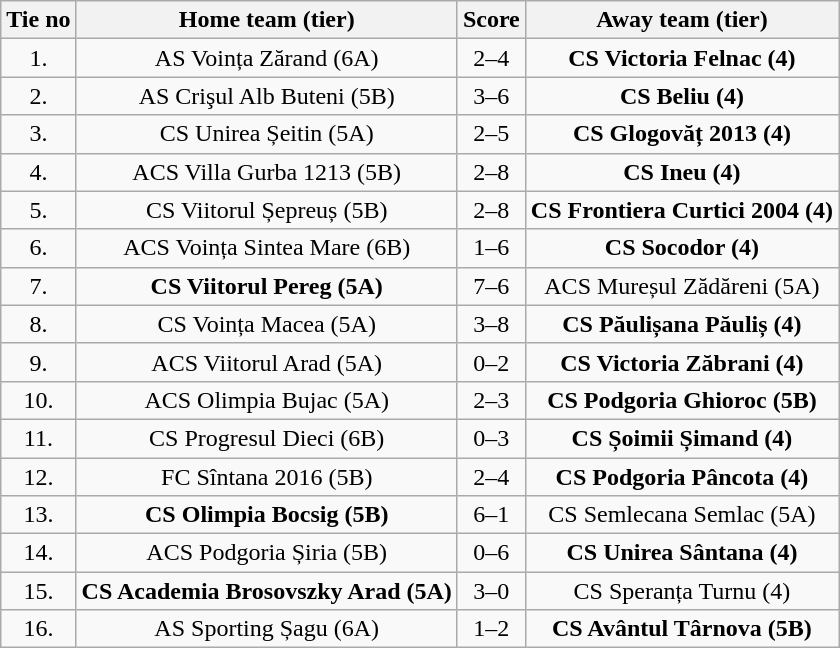<table class="wikitable" style="text-align: center">
<tr>
<th>Tie no</th>
<th>Home team (tier)</th>
<th>Score</th>
<th>Away team (tier)</th>
</tr>
<tr>
<td>1.</td>
<td>AS Voința Zărand (6A)</td>
<td>2–4</td>
<td><strong>CS Victoria Felnac (4)</strong></td>
</tr>
<tr>
<td>2.</td>
<td>AS Crişul Alb Buteni (5B)</td>
<td>3–6</td>
<td><strong>CS Beliu (4)</strong></td>
</tr>
<tr>
<td>3.</td>
<td>CS Unirea Șeitin (5A)</td>
<td>2–5</td>
<td><strong>CS Glogovăț 2013 (4)</strong></td>
</tr>
<tr>
<td>4.</td>
<td>ACS Villa Gurba 1213 (5B)</td>
<td>2–8</td>
<td><strong>CS Ineu (4)</strong></td>
</tr>
<tr>
<td>5.</td>
<td>CS Viitorul Șepreuș (5B)</td>
<td>2–8</td>
<td><strong>CS Frontiera Curtici 2004 (4)</strong></td>
</tr>
<tr>
<td>6.</td>
<td>ACS Voința Sintea Mare (6B)</td>
<td>1–6</td>
<td><strong>CS Socodor (4)</strong></td>
</tr>
<tr>
<td>7.</td>
<td><strong>CS Viitorul Pereg (5A)</strong></td>
<td>7–6</td>
<td>ACS Mureșul Zădăreni (5A)</td>
</tr>
<tr>
<td>8.</td>
<td>CS Voința Macea (5A)</td>
<td>3–8</td>
<td><strong>CS Păulișana Păuliș (4)</strong></td>
</tr>
<tr>
<td>9.</td>
<td>ACS Viitorul Arad (5A)</td>
<td>0–2</td>
<td><strong>CS Victoria Zăbrani (4)</strong></td>
</tr>
<tr>
<td>10.</td>
<td>ACS Olimpia Bujac (5A)</td>
<td>2–3</td>
<td><strong>CS Podgoria Ghioroc (5B)</strong></td>
</tr>
<tr>
<td>11.</td>
<td>CS Progresul Dieci (6B)</td>
<td>0–3</td>
<td><strong>CS Șoimii Șimand (4)</strong></td>
</tr>
<tr>
<td>12.</td>
<td>FC Sîntana 2016 (5B)</td>
<td>2–4</td>
<td><strong>CS Podgoria Pâncota (4)</strong></td>
</tr>
<tr>
<td>13.</td>
<td><strong>CS Olimpia Bocsig (5B)</strong></td>
<td>6–1</td>
<td>CS Semlecana Semlac (5A)</td>
</tr>
<tr>
<td>14.</td>
<td>ACS Podgoria Șiria (5B)</td>
<td>0–6</td>
<td><strong>CS Unirea Sântana (4)</strong></td>
</tr>
<tr>
<td>15.</td>
<td><strong>CS Academia Brosovszky Arad (5A)</strong></td>
<td>3–0</td>
<td>CS Speranța Turnu (4)</td>
</tr>
<tr>
<td>16.</td>
<td>AS Sporting Șagu (6A)</td>
<td>1–2</td>
<td><strong>CS Avântul Târnova (5B)</strong></td>
</tr>
</table>
